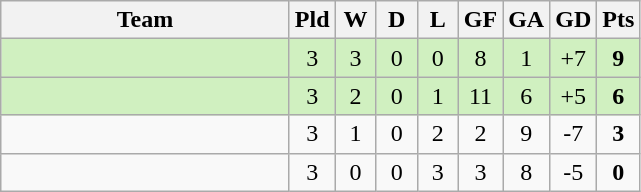<table class="wikitable" style="text-align: center;">
<tr>
<th width=185>Team</th>
<th width=20>Pld</th>
<th width=20>W</th>
<th width=20>D</th>
<th width=20>L</th>
<th width=20>GF</th>
<th width=20>GA</th>
<th width=20>GD</th>
<th width=20>Pts</th>
</tr>
<tr bgcolor="#D0F0C0">
<td align="left"></td>
<td>3</td>
<td>3</td>
<td>0</td>
<td>0</td>
<td>8</td>
<td>1</td>
<td>+7</td>
<td><strong>9</strong></td>
</tr>
<tr bgcolor="#D0F0C0">
<td align="left"></td>
<td>3</td>
<td>2</td>
<td>0</td>
<td>1</td>
<td>11</td>
<td>6</td>
<td>+5</td>
<td><strong>6</strong></td>
</tr>
<tr>
<td align="left"></td>
<td>3</td>
<td>1</td>
<td>0</td>
<td>2</td>
<td>2</td>
<td>9</td>
<td>-7</td>
<td><strong>3</strong></td>
</tr>
<tr>
<td align="left"></td>
<td>3</td>
<td>0</td>
<td>0</td>
<td>3</td>
<td>3</td>
<td>8</td>
<td>-5</td>
<td><strong>0</strong></td>
</tr>
</table>
